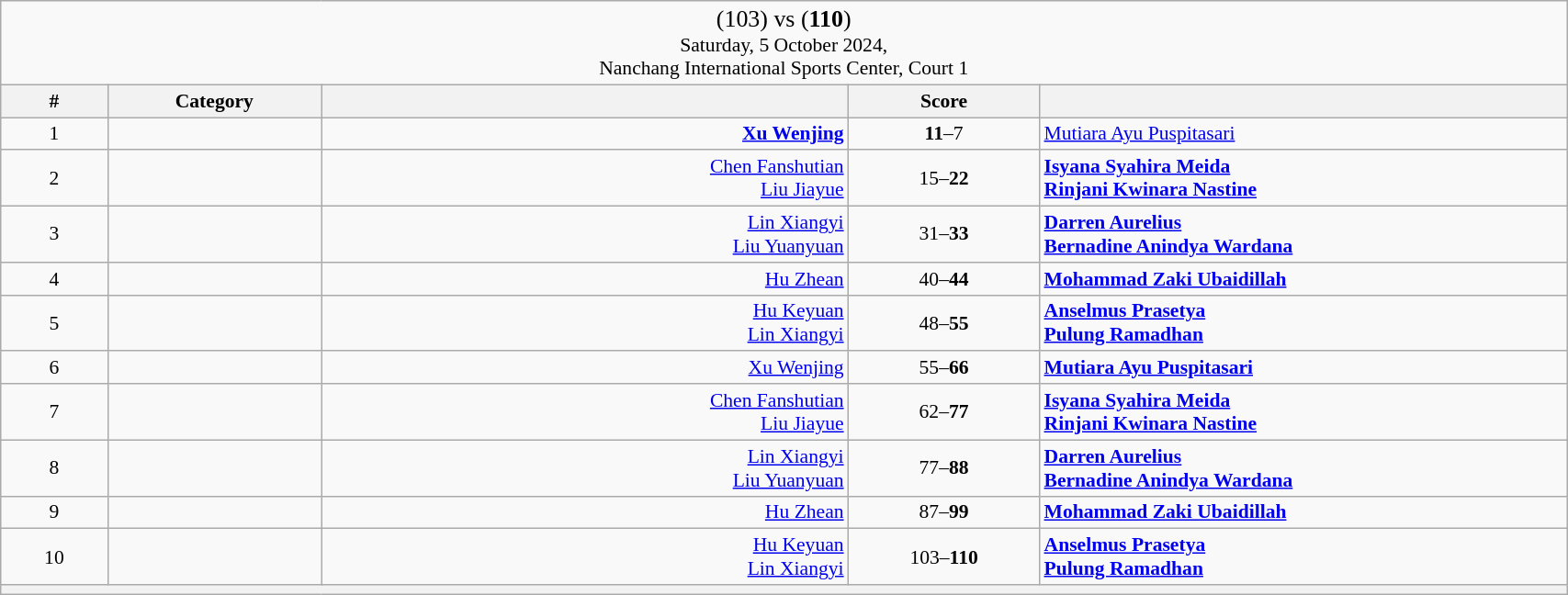<table class="wikitable mw-collapsible mw-collapsed" style="font-size:90%; text-align:center" width="90%">
<tr>
<td colspan="5"><big>(103)  vs <strong></strong> (<strong>110</strong>)</big> <br>Saturday, 5 October 2024, <br>Nanchang International Sports Center, Court 1</td>
</tr>
<tr>
<th width="25">#</th>
<th width="50">Category</th>
<th width="150"></th>
<th width="50">Score<br></th>
<th width="150"></th>
</tr>
<tr>
<td>1</td>
<td></td>
<td align="right"><strong><a href='#'>Xu Wenjing</a> </strong></td>
<td><strong>11</strong>–7<br></td>
<td align="left"> <a href='#'>Mutiara Ayu Puspitasari</a></td>
</tr>
<tr>
<td>2</td>
<td></td>
<td align="right"><a href='#'>Chen Fanshutian</a> <br><a href='#'>Liu Jiayue</a> </td>
<td>15–<strong>22</strong><br></td>
<td align="left"><strong> <a href='#'>Isyana Syahira Meida</a><br> <a href='#'>Rinjani Kwinara Nastine</a></strong></td>
</tr>
<tr>
<td>3</td>
<td></td>
<td align="right"><a href='#'>Lin Xiangyi</a> <br><a href='#'>Liu Yuanyuan</a> </td>
<td>31–<strong>33</strong><br></td>
<td align="left"><strong> <a href='#'>Darren Aurelius</a><br> <a href='#'>Bernadine Anindya Wardana</a></strong></td>
</tr>
<tr>
<td>4</td>
<td></td>
<td align="right"><a href='#'>Hu Zhean</a> </td>
<td>40–<strong>44</strong><br></td>
<td align="left"> <strong><a href='#'>Mohammad Zaki Ubaidillah</a></strong></td>
</tr>
<tr>
<td>5</td>
<td></td>
<td align="right"><a href='#'>Hu Keyuan</a> <br><a href='#'>Lin Xiangyi</a> </td>
<td>48–<strong>55</strong><br></td>
<td align="left"> <strong><a href='#'>Anselmus Prasetya</a><br> <a href='#'>Pulung Ramadhan</a></strong></td>
</tr>
<tr>
<td>6</td>
<td></td>
<td align="right"><a href='#'>Xu Wenjing</a> </td>
<td>55–<strong>66</strong><br></td>
<td align="left"> <strong><a href='#'>Mutiara Ayu Puspitasari</a></strong></td>
</tr>
<tr>
<td>7</td>
<td></td>
<td align="right"><a href='#'>Chen Fanshutian</a> <br><a href='#'>Liu Jiayue</a> </td>
<td>62–<strong>77</strong><br></td>
<td align="left"><strong> <a href='#'>Isyana Syahira Meida</a><br> <a href='#'>Rinjani Kwinara Nastine</a></strong></td>
</tr>
<tr>
<td>8</td>
<td></td>
<td align="right"><a href='#'>Lin Xiangyi</a> <br><a href='#'>Liu Yuanyuan</a> </td>
<td>77–<strong>88</strong><br></td>
<td align="left"><strong> <a href='#'>Darren Aurelius</a><br> <a href='#'>Bernadine Anindya Wardana</a></strong></td>
</tr>
<tr>
<td>9</td>
<td></td>
<td align="right"><a href='#'>Hu Zhean</a> </td>
<td>87–<strong>99</strong><br></td>
<td align="left"> <strong><a href='#'>Mohammad Zaki Ubaidillah</a></strong></td>
</tr>
<tr>
<td>10</td>
<td></td>
<td align="right"><a href='#'>Hu Keyuan</a> <br><a href='#'>Lin Xiangyi</a> </td>
<td>103–<strong>110</strong><br></td>
<td align="left"> <strong><a href='#'>Anselmus Prasetya</a><br> <a href='#'>Pulung Ramadhan</a></strong></td>
</tr>
<tr>
<th colspan="5"></th>
</tr>
</table>
